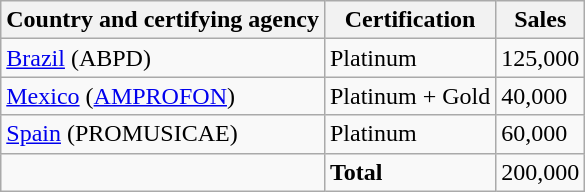<table class="wikitable">
<tr>
<th>Country and certifying agency</th>
<th>Certification</th>
<th>Sales</th>
</tr>
<tr>
<td><a href='#'>Brazil</a> (ABPD)</td>
<td>Platinum</td>
<td>125,000</td>
</tr>
<tr>
<td><a href='#'>Mexico</a> (<a href='#'>AMPROFON</a>)</td>
<td>Platinum + Gold</td>
<td>40,000</td>
</tr>
<tr>
<td><a href='#'>Spain</a> (PROMUSICAE)</td>
<td>Platinum</td>
<td>60,000</td>
</tr>
<tr>
<td></td>
<td><strong>Total</strong></td>
<td>200,000</td>
</tr>
</table>
